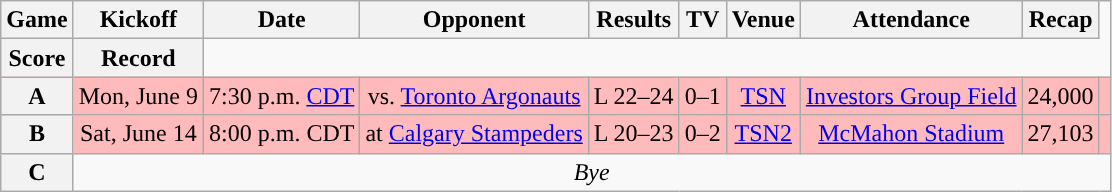<table class="wikitable" style="text-align:center">
<tr>
<th>Game</th>
<th>Kickoff</th>
<th>Date</th>
<th>Opponent</th>
<th>Results</th>
<th>TV</th>
<th>Venue</th>
<th>Attendance</th>
<th>Recap</th>
</tr>
<tr>
<th>Score</th>
<th>Record</th>
</tr>
<tr style="background:#ffbbbb">
<th>A</th>
<td>Mon, June 9</td>
<td>7:30 p.m. <a href='#'>CDT</a></td>
<td>vs. <a href='#'>Toronto Argonauts</a></td>
<td>L 22–24</td>
<td>0–1</td>
<td><a href='#'>TSN</a></td>
<td><a href='#'>Investors Group Field</a></td>
<td>24,000</td>
<td></td>
</tr>
<tr style="background:#ffbbbb">
<th>B</th>
<td>Sat, June 14</td>
<td>8:00 p.m. CDT</td>
<td>at <a href='#'>Calgary Stampeders</a></td>
<td>L 20–23</td>
<td>0–2</td>
<td><a href='#'>TSN2</a></td>
<td><a href='#'>McMahon Stadium</a></td>
<td>27,103</td>
<td></td>
</tr>
<tr>
<th>C</th>
<td colspan=9><em>Bye</em></td>
</tr>
</table>
